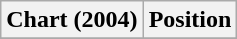<table class="wikitable sortable plainrowheaders" style="text-align:center">
<tr>
<th scope="col">Chart (2004)</th>
<th scope="col">Position</th>
</tr>
<tr>
</tr>
</table>
